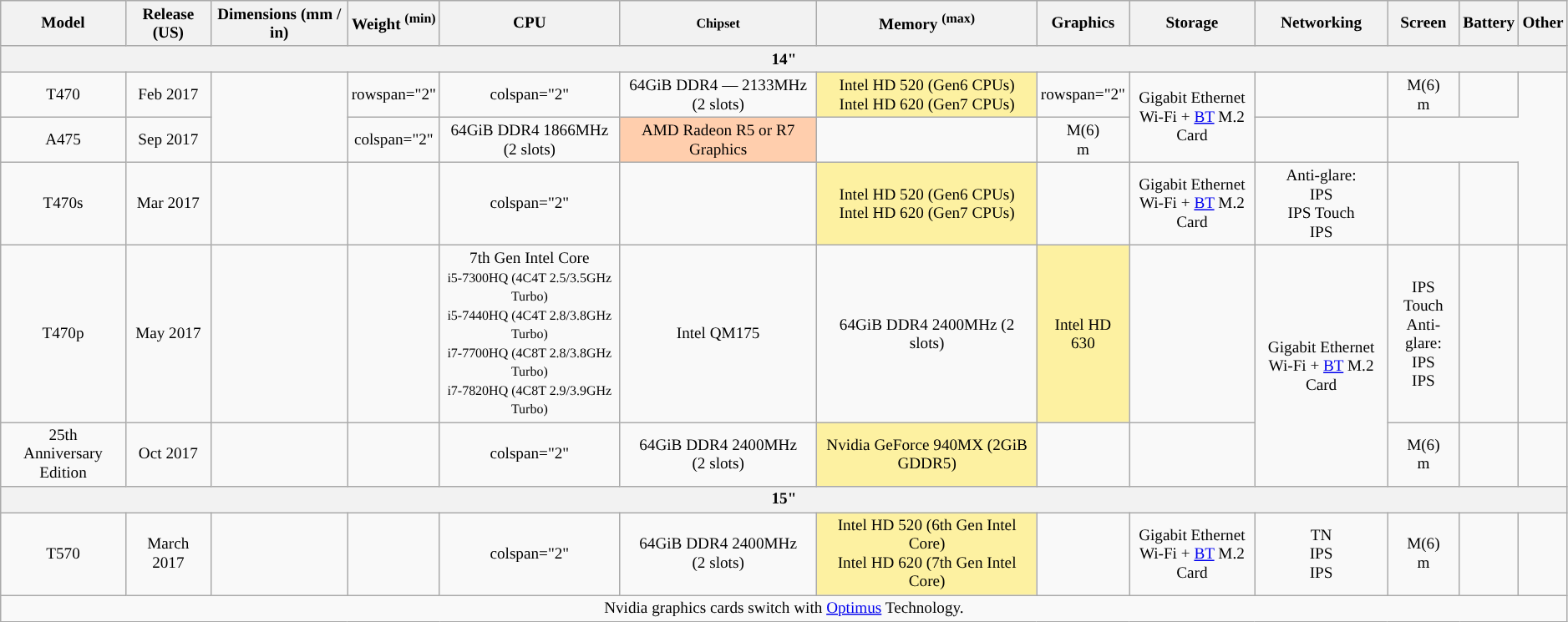<table class="wikitable" style="font-size: 80%; text-align: center; min-width: 80%;">
<tr>
<th>Model</th>
<th>Release (US)</th>
<th>Dimensions (mm / in)</th>
<th>Weight <sup>(min)</sup></th>
<th>CPU</th>
<th><small>Chipset</small></th>
<th>Memory <sup>(max)</sup></th>
<th>Graphics</th>
<th>Storage</th>
<th>Networking</th>
<th>Screen</th>
<th>Battery</th>
<th>Other</th>
</tr>
<tr>
<th colspan="13">14"</th>
</tr>
<tr>
<td>T470</td>
<td>Feb 2017</td>
<td rowspan="2"></td>
<td>rowspan="2" </td>
<td>colspan="2" </td>
<td style="background:">64GiB DDR4 — 2133MHz (2 slots)</td>
<td style="background:#fdf1a1;">Intel HD 520 (Gen6 CPUs) <br> Intel HD 620 (Gen7 CPUs)<br></td>
<td>rowspan="2" </td>
<td rowspan="2">Gigabit Ethernet<br>Wi-Fi + <a href='#'>BT</a> M.2 Card<br><small></small></td>
<td></td>
<td style="background:">M(6)<br>m</td>
<td></td>
</tr>
<tr>
<td>A475</td>
<td>Sep 2017</td>
<td>colspan="2" </td>
<td style="background:">64GiB DDR4 1866MHz<br> (2 slots)</td>
<td style="background:#ffcead;">AMD Radeon R5 or R7 Graphics</td>
<td></td>
<td style="background:">M(6)<br>m</td>
<td></td>
</tr>
<tr>
<td>T470s</td>
<td>Mar 2017</td>
<td></td>
<td></td>
<td>colspan="2" </td>
<td></td>
<td style="background:#fdf1a1;">Intel HD 520 (Gen6 CPUs) <br> Intel HD 620 (Gen7 CPUs)</td>
<td></td>
<td>Gigabit Ethernet<br>Wi-Fi + <a href='#'>BT</a> M.2 Card<br><small></small></td>
<td style="background:">Anti-glare: <br> IPS <br> IPS Touch <br> IPS</td>
<td></td>
<td></td>
</tr>
<tr>
<td>T470p</td>
<td>May 2017</td>
<td></td>
<td></td>
<td style="background:">7th Gen Intel Core <br><small> i5-7300HQ (4C4T 2.5/3.5GHz Turbo)<br> i5-7440HQ (4C4T 2.8/3.8GHz Turbo)<br> i7-7700HQ (4C8T 2.8/3.8GHz Turbo)<br> i7-7820HQ (4C8T 2.9/3.9GHz Turbo)</small></td>
<td>Intel QM175</td>
<td style="background:">64GiB DDR4 2400MHz (2 slots)</td>
<td style="background:#fdf1a1;">Intel HD 630 <br></td>
<td></td>
<td rowspan="2">Gigabit Ethernet<br>Wi-Fi + <a href='#'>BT</a> M.2 Card<br><small></small></td>
<td style="background:"> IPS Touch<br>Anti-glare:<br> IPS <br> IPS</td>
<td></td>
<td></td>
</tr>
<tr>
<td>25th<br>Anniversary Edition</td>
<td>Oct 2017</td>
<td></td>
<td></td>
<td>colspan="2" </td>
<td style="background:">64GiB DDR4 2400MHz <br> (2 slots)</td>
<td style="background:#fdf1a1;">Nvidia GeForce 940MX (2GiB GDDR5)</td>
<td></td>
<td></td>
<td style="background:">M(6)<br>m</td>
<td></td>
</tr>
<tr>
<th colspan="13">15"</th>
</tr>
<tr>
<td>T570</td>
<td>March 2017</td>
<td></td>
<td></td>
<td>colspan="2" </td>
<td style="background:">64GiB DDR4 2400MHz<br>(2 slots)</td>
<td style="background:#fdf1a1;">Intel HD 520 (6th Gen Intel Core)<br> Intel HD 620 (7th Gen Intel Core)<br></td>
<td></td>
<td>Gigabit Ethernet<br>Wi-Fi + <a href='#'>BT</a> M.2 Card<br><small></small></td>
<td style="background:"> TN <br> IPS <br> IPS</td>
<td style="background:">M(6)<br>m</td>
<td></td>
</tr>
<tr>
<td colspan="13">Nvidia graphics cards switch with <a href='#'>Optimus</a> Technology.</td>
</tr>
</table>
